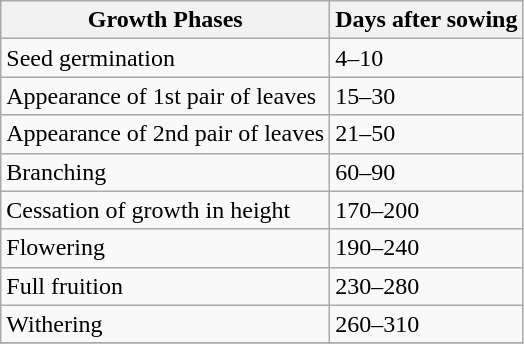<table class="wikitable">
<tr>
<th>Growth Phases</th>
<th>Days after sowing</th>
</tr>
<tr>
<td>Seed germination</td>
<td>4–10</td>
</tr>
<tr>
<td>Appearance of 1st pair of leaves</td>
<td>15–30</td>
</tr>
<tr>
<td>Appearance of 2nd pair of leaves</td>
<td>21–50</td>
</tr>
<tr>
<td>Branching</td>
<td>60–90</td>
</tr>
<tr>
<td>Cessation of growth in height</td>
<td>170–200</td>
</tr>
<tr>
<td>Flowering</td>
<td>190–240</td>
</tr>
<tr>
<td>Full fruition</td>
<td>230–280</td>
</tr>
<tr>
<td>Withering</td>
<td>260–310</td>
</tr>
<tr>
</tr>
</table>
